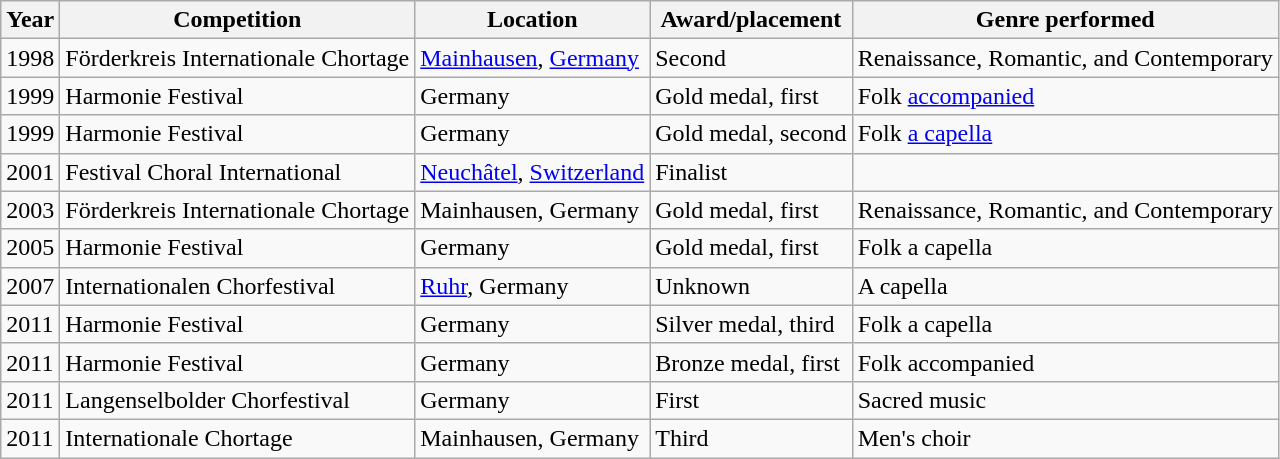<table class="wikitable">
<tr>
<th>Year</th>
<th>Competition</th>
<th>Location</th>
<th>Award/placement</th>
<th>Genre performed</th>
</tr>
<tr>
<td>1998</td>
<td>Förderkreis Internationale Chortage</td>
<td><a href='#'>Mainhausen</a>, <a href='#'>Germany</a></td>
<td>Second</td>
<td>Renaissance, Romantic, and Contemporary</td>
</tr>
<tr>
<td>1999</td>
<td>Harmonie Festival</td>
<td>Germany</td>
<td>Gold medal, first</td>
<td>Folk <a href='#'>accompanied</a></td>
</tr>
<tr>
<td>1999</td>
<td>Harmonie Festival</td>
<td>Germany</td>
<td>Gold medal, second</td>
<td>Folk <a href='#'>a capella</a></td>
</tr>
<tr>
<td>2001</td>
<td>Festival Choral International</td>
<td><a href='#'>Neuchâtel</a>, <a href='#'>Switzerland</a></td>
<td>Finalist</td>
<td></td>
</tr>
<tr>
<td>2003</td>
<td>Förderkreis Internationale Chortage</td>
<td>Mainhausen, Germany</td>
<td>Gold medal, first</td>
<td>Renaissance, Romantic, and Contemporary</td>
</tr>
<tr>
<td>2005</td>
<td>Harmonie Festival</td>
<td>Germany</td>
<td>Gold medal, first</td>
<td>Folk a capella</td>
</tr>
<tr>
<td>2007</td>
<td>Internationalen Chorfestival</td>
<td><a href='#'>Ruhr</a>, Germany</td>
<td>Unknown</td>
<td>A capella</td>
</tr>
<tr>
<td>2011</td>
<td>Harmonie Festival</td>
<td>Germany</td>
<td>Silver medal, third</td>
<td>Folk a capella</td>
</tr>
<tr>
<td>2011</td>
<td>Harmonie Festival</td>
<td>Germany</td>
<td>Bronze medal, first</td>
<td>Folk accompanied</td>
</tr>
<tr>
<td>2011</td>
<td>Langenselbolder Chorfestival</td>
<td>Germany</td>
<td>First</td>
<td>Sacred music</td>
</tr>
<tr>
<td>2011</td>
<td>Internationale Chortage</td>
<td>Mainhausen, Germany</td>
<td>Third</td>
<td>Men's choir</td>
</tr>
</table>
